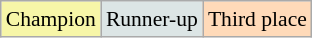<table class=wikitable style="font-size:90%; text-align:center">
<tr>
<td bgcolor=#F7F6A8>Champion</td>
<td bgcolor=#DCE5E5>Runner-up</td>
<td bgcolor=#FFDAB9>Third place</td>
</tr>
</table>
